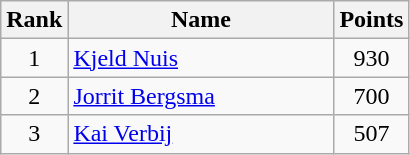<table class="wikitable" border="1">
<tr>
<th width=30>Rank</th>
<th width=170>Name</th>
<th width=25>Points</th>
</tr>
<tr align="center">
<td>1</td>
<td align="left"> <a href='#'>Kjeld Nuis</a></td>
<td>930</td>
</tr>
<tr align="center">
<td>2</td>
<td align="left"> <a href='#'>Jorrit Bergsma</a></td>
<td>700</td>
</tr>
<tr align="center">
<td>3</td>
<td align="left"> <a href='#'>Kai Verbij</a></td>
<td>507</td>
</tr>
</table>
